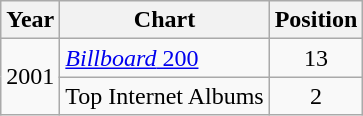<table class="wikitable">
<tr>
<th>Year</th>
<th>Chart</th>
<th>Position</th>
</tr>
<tr>
<td rowspan="2">2001</td>
<td><a href='#'><em>Billboard</em> 200</a></td>
<td align="center">13</td>
</tr>
<tr>
<td>Top Internet Albums</td>
<td align="center">2</td>
</tr>
</table>
